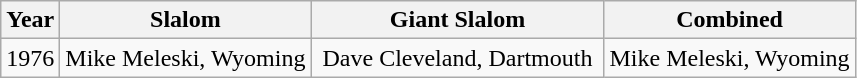<table class="wikitable" style="text-align:center">
<tr>
<th><strong>Year</strong></th>
<th><strong>Slalom</strong></th>
<th><strong>Giant Slalom</strong></th>
<th><strong>Combined</strong></th>
</tr>
<tr>
<td>1976</td>
<td>Mike Meleski, Wyoming</td>
<td> Dave Cleveland, Dartmouth </td>
<td>Mike Meleski, Wyoming</td>
</tr>
</table>
